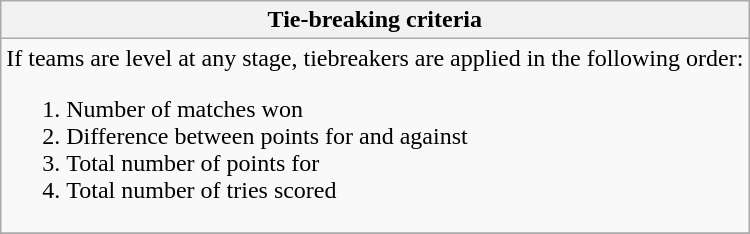<table class="wikitable collapsible collapsed">
<tr>
<th> Tie-breaking criteria</th>
</tr>
<tr>
<td>If teams are level at any stage, tiebreakers are applied in the following order:<br><ol><li>Number of matches won</li><li>Difference between points for and against</li><li>Total number of points for</li><li>Total number of tries scored</li></ol></td>
</tr>
<tr>
</tr>
</table>
